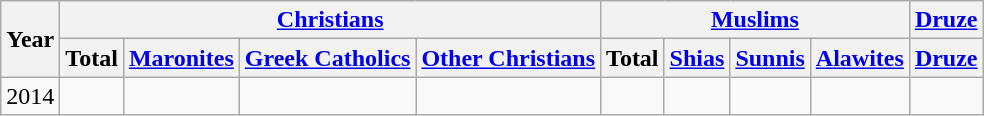<table class="wikitable">
<tr>
<th rowspan="2">Year</th>
<th colspan="4"><a href='#'>Christians</a></th>
<th colspan="4"><a href='#'>Muslims</a></th>
<th colspan="1"><a href='#'>Druze</a></th>
</tr>
<tr>
<th>Total</th>
<th><a href='#'>Maronites</a></th>
<th><a href='#'>Greek Catholics</a></th>
<th><a href='#'>Other Christians</a></th>
<th>Total</th>
<th><a href='#'>Shias</a></th>
<th><a href='#'>Sunnis</a></th>
<th><a href='#'>Alawites</a></th>
<th><a href='#'>Druze</a></th>
</tr>
<tr>
<td>2014</td>
<td></td>
<td></td>
<td></td>
<td></td>
<td></td>
<td></td>
<td></td>
<td></td>
<td></td>
</tr>
</table>
